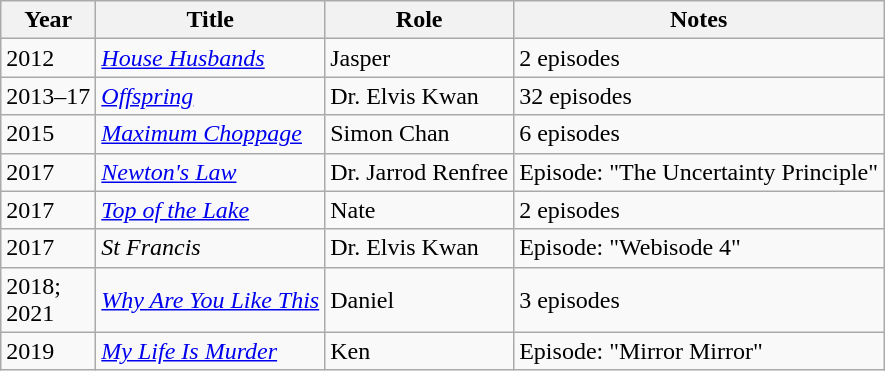<table class="wikitable sortable">
<tr>
<th>Year</th>
<th>Title</th>
<th>Role</th>
<th>Notes</th>
</tr>
<tr>
<td>2012</td>
<td><em><a href='#'>House Husbands</a></em></td>
<td>Jasper</td>
<td>2 episodes</td>
</tr>
<tr>
<td>2013–17</td>
<td><em><a href='#'>Offspring</a></em></td>
<td>Dr. Elvis Kwan</td>
<td>32 episodes</td>
</tr>
<tr>
<td>2015</td>
<td><em><a href='#'>Maximum Choppage</a></em></td>
<td>Simon Chan</td>
<td>6 episodes</td>
</tr>
<tr>
<td>2017</td>
<td><em><a href='#'>Newton's Law</a></em></td>
<td>Dr. Jarrod Renfree</td>
<td>Episode: "The Uncertainty Principle"</td>
</tr>
<tr>
<td>2017</td>
<td><em><a href='#'>Top of the Lake</a></em></td>
<td>Nate</td>
<td>2 episodes</td>
</tr>
<tr>
<td>2017</td>
<td><em>St Francis</em></td>
<td>Dr. Elvis Kwan</td>
<td>Episode: "Webisode 4"</td>
</tr>
<tr>
<td>2018;<br>2021</td>
<td><em><a href='#'>Why Are You Like This</a></em></td>
<td>Daniel</td>
<td>3 episodes</td>
</tr>
<tr>
<td>2019</td>
<td><em><a href='#'>My Life Is Murder</a></em></td>
<td>Ken</td>
<td>Episode: "Mirror Mirror"</td>
</tr>
</table>
